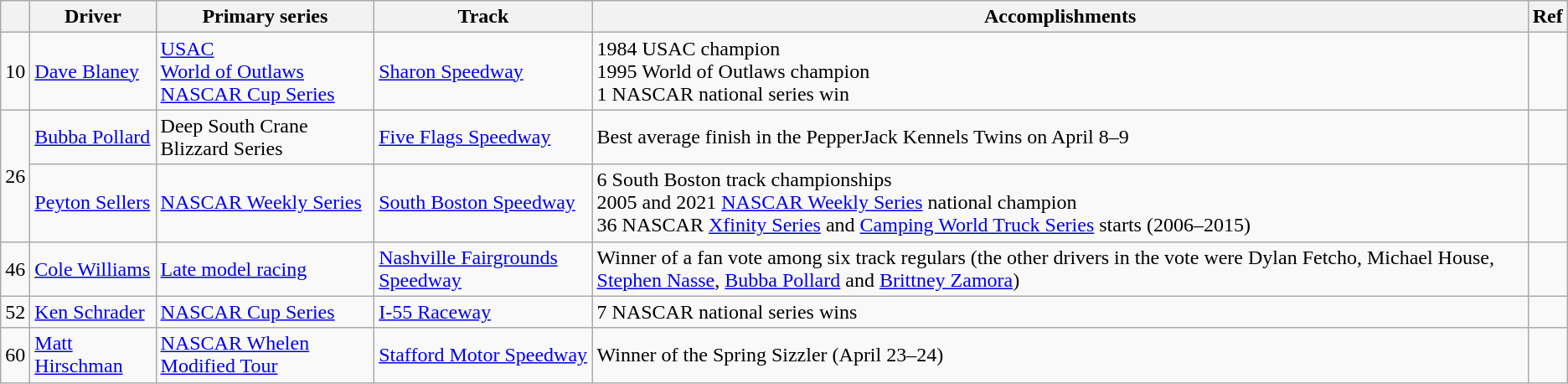<table class="wikitable">
<tr>
<th></th>
<th>Driver</th>
<th>Primary series</th>
<th>Track</th>
<th>Accomplishments</th>
<th>Ref</th>
</tr>
<tr>
<td>10</td>
<td> <a href='#'>Dave Blaney</a></td>
<td><a href='#'>USAC</a> <br> <a href='#'>World of Outlaws</a> <br> <a href='#'>NASCAR Cup Series</a></td>
<td><a href='#'>Sharon Speedway</a></td>
<td>1984 USAC champion <br> 1995 World of Outlaws champion <br> 1 NASCAR national series win</td>
<td></td>
</tr>
<tr>
<td rowspan=2>26</td>
<td> <a href='#'>Bubba Pollard</a></td>
<td>Deep South Crane Blizzard Series</td>
<td><a href='#'>Five Flags Speedway</a></td>
<td>Best average finish in the PepperJack Kennels Twins on April 8–9</td>
<td></td>
</tr>
<tr>
<td> <a href='#'>Peyton Sellers</a></td>
<td><a href='#'>NASCAR Weekly Series</a></td>
<td><a href='#'>South Boston Speedway</a></td>
<td>6 South Boston track championships <br> 2005 and 2021 <a href='#'>NASCAR Weekly Series</a> national champion <br> 36 NASCAR <a href='#'>Xfinity Series</a> and <a href='#'>Camping World Truck Series</a> starts (2006–2015)</td>
<td></td>
</tr>
<tr>
<td>46</td>
<td> <a href='#'>Cole Williams</a></td>
<td><a href='#'>Late model racing</a></td>
<td><a href='#'>Nashville Fairgrounds Speedway</a></td>
<td>Winner of a fan vote among six track regulars (the other drivers in the vote were Dylan Fetcho, Michael House, <a href='#'>Stephen Nasse</a>, <a href='#'>Bubba Pollard</a> and <a href='#'>Brittney Zamora</a>)</td>
<td></td>
</tr>
<tr>
<td>52</td>
<td> <a href='#'>Ken Schrader</a></td>
<td><a href='#'>NASCAR Cup Series</a></td>
<td><a href='#'>I-55 Raceway</a></td>
<td>7 NASCAR national series wins</td>
<td></td>
</tr>
<tr>
<td>60</td>
<td> <a href='#'>Matt Hirschman</a></td>
<td><a href='#'>NASCAR Whelen Modified Tour</a></td>
<td><a href='#'>Stafford Motor Speedway</a></td>
<td>Winner of the Spring Sizzler (April 23–24)</td>
<td></td>
</tr>
</table>
